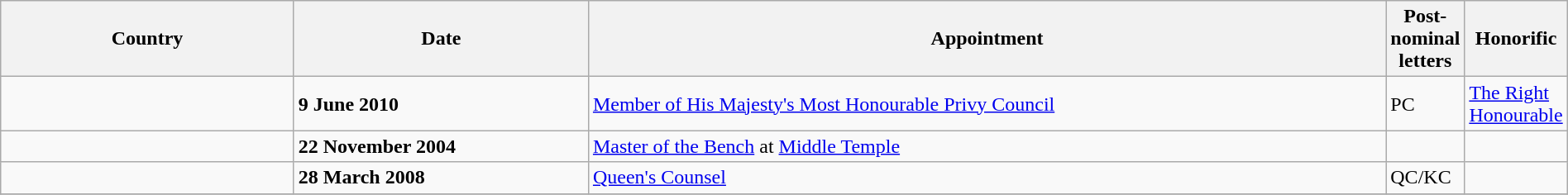<table class="wikitable" style="width:100%;">
<tr>
<th style="width:20%;">Country</th>
<th style="width:20%;">Date</th>
<th style="width:55%;">Appointment</th>
<th style="width:5%;">Post-nominal letters</th>
<th style="width:5%;">Honorific</th>
</tr>
<tr>
<td></td>
<td><strong>9 June 2010</strong></td>
<td><a href='#'>Member of His Majesty's Most Honourable Privy Council</a></td>
<td>PC</td>
<td><a href='#'>The Right Honourable</a></td>
</tr>
<tr>
<td></td>
<td><strong>22 November 2004</strong></td>
<td><a href='#'>Master of the Bench</a> at <a href='#'>Middle Temple</a></td>
<td></td>
<td></td>
</tr>
<tr>
<td></td>
<td><strong>28 March 2008</strong></td>
<td><a href='#'>Queen's Counsel</a></td>
<td>QC/KC</td>
<td></td>
</tr>
<tr>
</tr>
</table>
